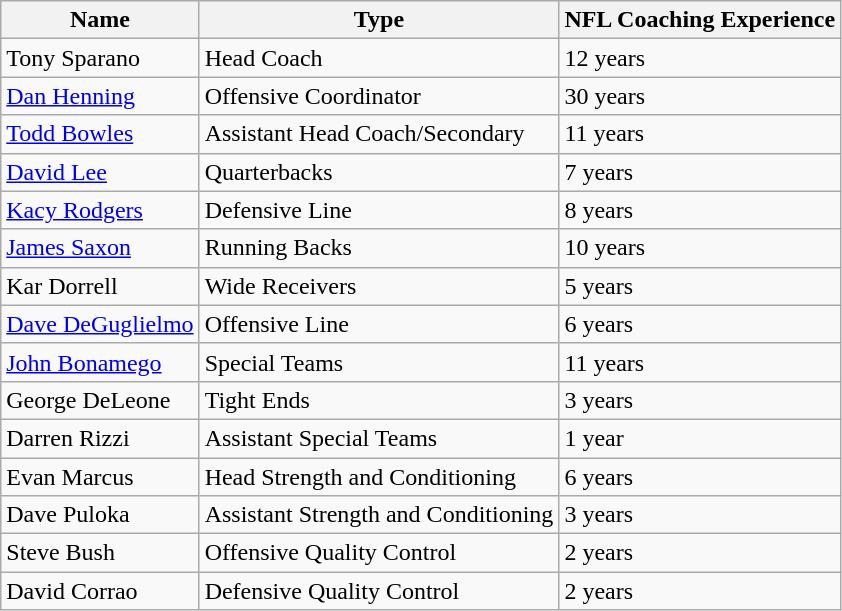<table class="wikitable">
<tr>
<th>Name</th>
<th>Type</th>
<th>NFL Coaching Experience</th>
</tr>
<tr>
<td>Tony Sparano</td>
<td>Head Coach</td>
<td>12 years</td>
</tr>
<tr>
<td><a href='#'>Dan Henning</a></td>
<td>Offensive Coordinator</td>
<td>30 years</td>
</tr>
<tr>
<td><a href='#'>Todd Bowles</a></td>
<td>Assistant Head Coach/Secondary</td>
<td>11 years</td>
</tr>
<tr>
<td><a href='#'>David Lee</a></td>
<td>Quarterbacks</td>
<td>7 years</td>
</tr>
<tr>
<td><a href='#'>Kacy Rodgers</a></td>
<td>Defensive Line</td>
<td>8 years</td>
</tr>
<tr>
<td><a href='#'>James Saxon</a></td>
<td>Running Backs</td>
<td>10 years</td>
</tr>
<tr>
<td>Kar Dorrell</td>
<td>Wide Receivers</td>
<td>5 years</td>
</tr>
<tr>
<td><a href='#'>Dave DeGuglielmo</a></td>
<td>Offensive Line</td>
<td>6 years</td>
</tr>
<tr>
<td><a href='#'>John Bonamego</a></td>
<td>Special Teams</td>
<td>11 years</td>
</tr>
<tr>
<td>George DeLeone</td>
<td>Tight Ends</td>
<td>3 years</td>
</tr>
<tr>
<td>Darren Rizzi</td>
<td>Assistant Special Teams</td>
<td>1 year</td>
</tr>
<tr>
<td>Evan Marcus</td>
<td>Head Strength and Conditioning</td>
<td>6 years</td>
</tr>
<tr>
<td>Dave Puloka</td>
<td>Assistant Strength and Conditioning</td>
<td>3 years</td>
</tr>
<tr>
<td>Steve Bush</td>
<td>Offensive Quality Control</td>
<td>2 years</td>
</tr>
<tr>
<td>David Corrao</td>
<td>Defensive Quality Control</td>
<td>2 years</td>
</tr>
</table>
